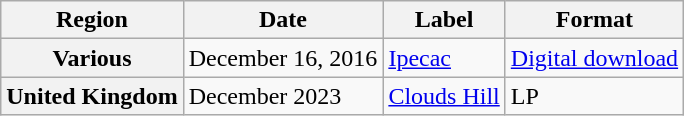<table class="wikitable plainrowheaders">
<tr>
<th>Region</th>
<th>Date</th>
<th>Label</th>
<th>Format</th>
</tr>
<tr>
<th scope="row">Various</th>
<td>December 16, 2016</td>
<td><a href='#'>Ipecac</a></td>
<td><a href='#'>Digital download</a></td>
</tr>
<tr>
<th scope="row">United Kingdom</th>
<td>December 2023</td>
<td><a href='#'>Clouds Hill</a></td>
<td>LP</td>
</tr>
</table>
